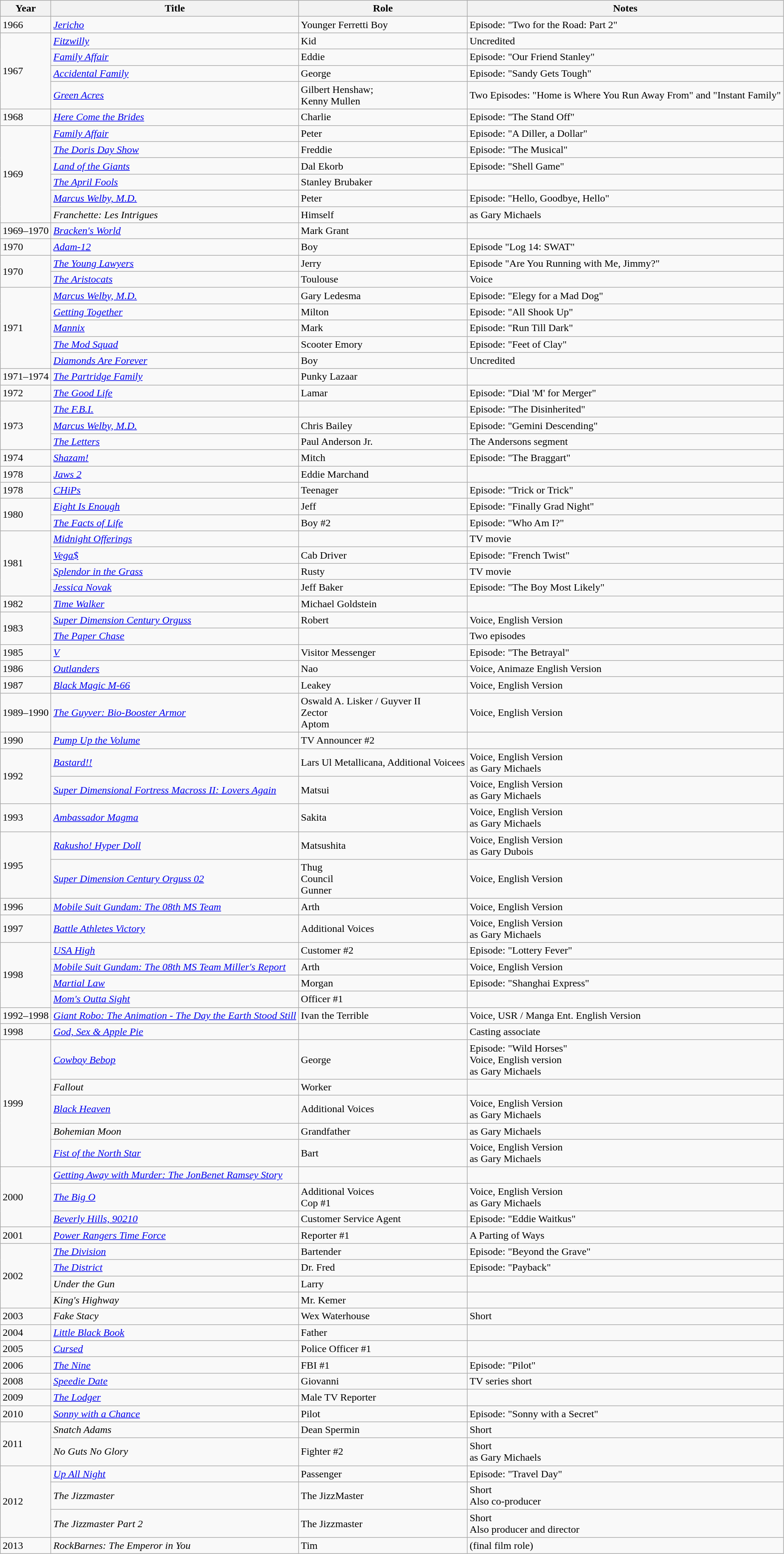<table class="wikitable">
<tr>
<th>Year</th>
<th>Title</th>
<th>Role</th>
<th>Notes</th>
</tr>
<tr>
<td>1966</td>
<td><em><a href='#'>Jericho</a></em></td>
<td>Younger Ferretti Boy</td>
<td>Episode: "Two for the Road: Part 2"</td>
</tr>
<tr>
<td rowspan="4">1967</td>
<td><em><a href='#'>Fitzwilly</a></em></td>
<td>Kid</td>
<td>Uncredited</td>
</tr>
<tr>
<td><em><a href='#'>Family Affair</a></em></td>
<td>Eddie</td>
<td>Episode: "Our Friend Stanley"</td>
</tr>
<tr>
<td><em><a href='#'>Accidental Family</a></em></td>
<td>George</td>
<td>Episode: "Sandy Gets Tough"</td>
</tr>
<tr>
<td><em><a href='#'>Green Acres</a></em></td>
<td>Gilbert Henshaw;<br>Kenny Mullen</td>
<td>Two Episodes: "Home is Where You Run Away From" and "Instant Family"</td>
</tr>
<tr>
<td>1968</td>
<td><em><a href='#'>Here Come the Brides</a></em></td>
<td>Charlie</td>
<td>Episode: "The Stand Off"</td>
</tr>
<tr>
<td rowspan="6">1969</td>
<td><em><a href='#'>Family Affair</a></em></td>
<td>Peter</td>
<td>Episode: "A Diller, a Dollar"</td>
</tr>
<tr>
<td><em><a href='#'>The Doris Day Show</a></em></td>
<td>Freddie</td>
<td>Episode: "The Musical"</td>
</tr>
<tr>
<td><em><a href='#'>Land of the Giants</a></em></td>
<td>Dal Ekorb</td>
<td>Episode: "Shell Game"</td>
</tr>
<tr>
<td><em><a href='#'>The April Fools</a></em></td>
<td>Stanley Brubaker</td>
<td></td>
</tr>
<tr>
<td><em><a href='#'>Marcus Welby, M.D.</a></em></td>
<td>Peter</td>
<td>Episode: "Hello, Goodbye, Hello"</td>
</tr>
<tr>
<td><em>Franchette: Les Intrigues</em></td>
<td>Himself</td>
<td>as Gary Michaels</td>
</tr>
<tr>
<td>1969–1970</td>
<td><em><a href='#'>Bracken's World</a></em></td>
<td>Mark Grant</td>
<td></td>
</tr>
<tr>
<td>1970</td>
<td><em><a href='#'>Adam-12</a></em></td>
<td>Boy</td>
<td>Episode "Log 14: SWAT"</td>
</tr>
<tr>
<td rowspan="2">1970</td>
<td><em><a href='#'>The Young Lawyers</a></em></td>
<td>Jerry</td>
<td>Episode "Are You Running with Me, Jimmy?"</td>
</tr>
<tr>
<td><em><a href='#'>The Aristocats</a></em></td>
<td>Toulouse</td>
<td>Voice</td>
</tr>
<tr>
<td rowspan="5">1971</td>
<td><em><a href='#'>Marcus Welby, M.D.</a></em></td>
<td>Gary Ledesma</td>
<td>Episode: "Elegy for a Mad Dog"</td>
</tr>
<tr>
<td><em><a href='#'>Getting Together</a></em></td>
<td>Milton</td>
<td>Episode: "All Shook Up"</td>
</tr>
<tr>
<td><em><a href='#'>Mannix</a></em></td>
<td>Mark</td>
<td>Episode: "Run Till Dark"</td>
</tr>
<tr>
<td><em><a href='#'>The Mod Squad</a></em></td>
<td>Scooter Emory</td>
<td>Episode: "Feet of Clay"</td>
</tr>
<tr>
<td><em><a href='#'>Diamonds Are Forever</a></em></td>
<td>Boy</td>
<td>Uncredited</td>
</tr>
<tr>
<td>1971–1974</td>
<td><em><a href='#'>The Partridge Family</a></em></td>
<td>Punky Lazaar</td>
<td></td>
</tr>
<tr>
<td>1972</td>
<td><em><a href='#'>The Good Life</a></em></td>
<td>Lamar</td>
<td>Episode: "Dial 'M' for Merger"</td>
</tr>
<tr>
<td rowspan="3">1973</td>
<td><em><a href='#'>The F.B.I.</a></em></td>
<td></td>
<td>Episode: "The Disinherited"</td>
</tr>
<tr>
<td><em><a href='#'>Marcus Welby, M.D.</a></em></td>
<td>Chris Bailey</td>
<td>Episode: "Gemini Descending"</td>
</tr>
<tr>
<td><em><a href='#'>The Letters</a></em></td>
<td>Paul Anderson Jr.</td>
<td>The Andersons segment</td>
</tr>
<tr>
<td>1974</td>
<td><em><a href='#'>Shazam!</a></em></td>
<td>Mitch</td>
<td>Episode: "The Braggart"</td>
</tr>
<tr>
<td>1978</td>
<td><em><a href='#'>Jaws 2</a></em></td>
<td>Eddie Marchand</td>
<td></td>
</tr>
<tr>
<td>1978</td>
<td><em><a href='#'>CHiPs</a></em></td>
<td>Teenager</td>
<td>Episode: "Trick or Trick"</td>
</tr>
<tr>
<td rowspan="2">1980</td>
<td><em><a href='#'>Eight Is Enough</a></em></td>
<td>Jeff</td>
<td>Episode: "Finally Grad Night"</td>
</tr>
<tr>
<td><em><a href='#'>The Facts of Life</a></em></td>
<td>Boy #2</td>
<td>Episode: "Who Am I?"</td>
</tr>
<tr>
<td rowspan="4">1981</td>
<td><em><a href='#'>Midnight Offerings</a></em></td>
<td></td>
<td>TV movie</td>
</tr>
<tr>
<td><em><a href='#'>Vega$</a></em></td>
<td>Cab Driver</td>
<td>Episode: "French Twist"</td>
</tr>
<tr>
<td><em><a href='#'>Splendor in the Grass</a></em></td>
<td>Rusty</td>
<td>TV movie</td>
</tr>
<tr>
<td><em><a href='#'>Jessica Novak</a></em></td>
<td>Jeff Baker</td>
<td>Episode: "The Boy Most Likely"</td>
</tr>
<tr>
<td>1982</td>
<td><em><a href='#'>Time Walker</a></em></td>
<td>Michael Goldstein</td>
<td></td>
</tr>
<tr>
<td rowspan="2">1983</td>
<td><em><a href='#'>Super Dimension Century Orguss</a></em></td>
<td>Robert</td>
<td>Voice, English Version</td>
</tr>
<tr>
<td><em><a href='#'>The Paper Chase</a></em></td>
<td></td>
<td>Two episodes</td>
</tr>
<tr>
<td>1985</td>
<td><em><a href='#'>V</a></em></td>
<td>Visitor Messenger</td>
<td>Episode: "The Betrayal"</td>
</tr>
<tr>
<td>1986</td>
<td><em><a href='#'>Outlanders</a></em></td>
<td>Nao</td>
<td>Voice, Animaze English Version</td>
</tr>
<tr>
<td>1987</td>
<td><em><a href='#'>Black Magic M-66</a></em></td>
<td>Leakey</td>
<td>Voice, English Version</td>
</tr>
<tr>
<td>1989–1990</td>
<td><em><a href='#'>The Guyver: Bio-Booster Armor</a></em></td>
<td>Oswald A. Lisker / Guyver II<br>Zector<br>Aptom</td>
<td>Voice, English Version</td>
</tr>
<tr>
<td>1990</td>
<td><em><a href='#'>Pump Up the Volume</a></em></td>
<td>TV Announcer #2</td>
<td></td>
</tr>
<tr>
<td rowspan="2">1992</td>
<td><em><a href='#'>Bastard!!</a></em></td>
<td>Lars Ul Metallicana, Additional Voicees</td>
<td>Voice, English Version<br>as Gary Michaels</td>
</tr>
<tr>
<td><em><a href='#'>Super Dimensional Fortress Macross II: Lovers Again</a></em></td>
<td>Matsui</td>
<td>Voice, English Version<br>as Gary Michaels</td>
</tr>
<tr>
<td>1993</td>
<td><em><a href='#'>Ambassador Magma</a></em></td>
<td>Sakita</td>
<td>Voice, English Version<br>as Gary Michaels</td>
</tr>
<tr>
<td rowspan="2">1995</td>
<td><em><a href='#'>Rakusho! Hyper Doll</a></em></td>
<td>Matsushita</td>
<td>Voice, English Version<br>as Gary Dubois</td>
</tr>
<tr>
<td><em><a href='#'>Super Dimension Century Orguss 02</a></em></td>
<td>Thug<br>Council<br>Gunner</td>
<td>Voice, English Version</td>
</tr>
<tr>
<td>1996</td>
<td><em><a href='#'>Mobile Suit Gundam: The 08th MS Team</a></em></td>
<td>Arth</td>
<td>Voice, English Version</td>
</tr>
<tr>
<td>1997</td>
<td><em><a href='#'>Battle Athletes Victory</a></em></td>
<td>Additional Voices</td>
<td>Voice, English Version<br>as Gary Michaels</td>
</tr>
<tr>
<td rowspan="4">1998</td>
<td><em><a href='#'>USA High</a></em></td>
<td>Customer #2</td>
<td>Episode: "Lottery Fever"</td>
</tr>
<tr>
<td><em><a href='#'>Mobile Suit Gundam: The 08th MS Team Miller's Report</a></em></td>
<td>Arth</td>
<td>Voice, English Version</td>
</tr>
<tr>
<td><em><a href='#'>Martial Law</a></em></td>
<td>Morgan</td>
<td>Episode: "Shanghai Express"</td>
</tr>
<tr>
<td><em><a href='#'>Mom's Outta Sight</a></em></td>
<td>Officer #1</td>
<td></td>
</tr>
<tr>
<td>1992–1998</td>
<td><em><a href='#'>Giant Robo: The Animation - The Day the Earth Stood Still</a></em></td>
<td>Ivan the Terrible</td>
<td>Voice, USR / Manga Ent. English Version</td>
</tr>
<tr>
<td>1998</td>
<td><em><a href='#'>God, Sex & Apple Pie</a></em></td>
<td></td>
<td>Casting associate</td>
</tr>
<tr>
<td rowspan="5">1999</td>
<td><em><a href='#'>Cowboy Bebop</a></em></td>
<td>George</td>
<td>Episode: "Wild Horses"<br>Voice, English version<br>as Gary Michaels</td>
</tr>
<tr>
<td><em>Fallout</em></td>
<td>Worker</td>
<td></td>
</tr>
<tr>
<td><em><a href='#'>Black Heaven</a></em></td>
<td>Additional Voices</td>
<td>Voice, English Version<br>as Gary Michaels</td>
</tr>
<tr>
<td><em>Bohemian Moon</em></td>
<td>Grandfather</td>
<td>as Gary Michaels</td>
</tr>
<tr>
<td><em><a href='#'>Fist of the North Star</a></em></td>
<td>Bart</td>
<td>Voice, English Version<br>as Gary Michaels</td>
</tr>
<tr>
<td rowspan="3">2000</td>
<td><em><a href='#'>Getting Away with Murder: The JonBenet Ramsey Story</a></em></td>
<td></td>
<td></td>
</tr>
<tr>
<td><em><a href='#'>The Big O</a></em></td>
<td>Additional Voices<br>Cop #1</td>
<td>Voice, English Version<br>as Gary Michaels</td>
</tr>
<tr>
<td><em><a href='#'>Beverly Hills, 90210</a></em></td>
<td>Customer Service Agent</td>
<td>Episode: "Eddie Waitkus"</td>
</tr>
<tr>
<td>2001</td>
<td><em><a href='#'>Power Rangers Time Force</a></em></td>
<td>Reporter #1</td>
<td>A Parting of Ways</td>
</tr>
<tr>
<td rowspan="4">2002</td>
<td><em><a href='#'>The Division</a></em></td>
<td>Bartender</td>
<td>Episode: "Beyond the Grave"</td>
</tr>
<tr>
<td><em><a href='#'>The District</a></em></td>
<td>Dr. Fred</td>
<td>Episode: "Payback"</td>
</tr>
<tr>
<td><em>Under the Gun</em></td>
<td>Larry</td>
<td></td>
</tr>
<tr>
<td><em>King's Highway</em></td>
<td>Mr. Kemer</td>
<td></td>
</tr>
<tr>
<td>2003</td>
<td><em>Fake Stacy</em></td>
<td>Wex Waterhouse</td>
<td>Short</td>
</tr>
<tr>
<td>2004</td>
<td><em><a href='#'>Little Black Book</a></em></td>
<td>Father</td>
<td></td>
</tr>
<tr>
<td>2005</td>
<td><em><a href='#'>Cursed</a></em></td>
<td>Police Officer #1</td>
<td></td>
</tr>
<tr>
<td>2006</td>
<td><em><a href='#'>The Nine</a></em></td>
<td>FBI #1</td>
<td>Episode: "Pilot"</td>
</tr>
<tr>
<td>2008</td>
<td><em><a href='#'>Speedie Date</a></em></td>
<td>Giovanni</td>
<td>TV series short</td>
</tr>
<tr>
<td>2009</td>
<td><em><a href='#'>The Lodger</a></em></td>
<td>Male TV Reporter</td>
<td></td>
</tr>
<tr>
<td>2010</td>
<td><em><a href='#'>Sonny with a Chance</a></em></td>
<td>Pilot</td>
<td>Episode: "Sonny with a Secret"</td>
</tr>
<tr>
<td rowspan="2">2011</td>
<td><em>Snatch Adams</em></td>
<td>Dean Spermin</td>
<td>Short</td>
</tr>
<tr>
<td><em>No Guts No Glory</em></td>
<td>Fighter #2</td>
<td>Short<br>as Gary Michaels</td>
</tr>
<tr>
<td rowspan="3">2012</td>
<td><em><a href='#'>Up All Night</a></em></td>
<td>Passenger</td>
<td>Episode: "Travel Day"</td>
</tr>
<tr>
<td><em>The Jizzmaster</em></td>
<td>The JizzMaster</td>
<td>Short<br>Also co-producer</td>
</tr>
<tr>
<td><em>The Jizzmaster Part 2</em></td>
<td>The Jizzmaster</td>
<td>Short<br>Also producer and director</td>
</tr>
<tr>
<td>2013</td>
<td><em>RockBarnes: The Emperor in You</em></td>
<td>Tim</td>
<td>(final film role)</td>
</tr>
</table>
